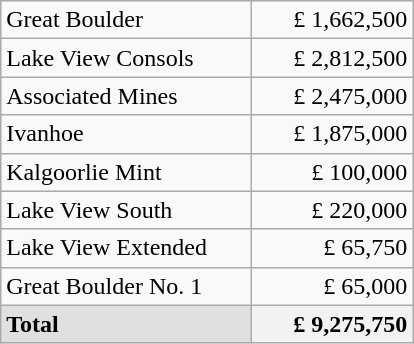<table class="wikitable">
<tr>
<td>Great Boulder</td>
<td style="text-align: right;width:100px;">£ 1,662,500</td>
</tr>
<tr>
<td>Lake View Consols</td>
<td style="text-align: right;width:100px;">£ 2,812,500</td>
</tr>
<tr>
<td>Associated Mines</td>
<td style="text-align: right;width:100px;">£ 2,475,000</td>
</tr>
<tr>
<td>Ivanhoe</td>
<td style="text-align: right;width:100px;">£ 1,875,000</td>
</tr>
<tr>
<td>Kalgoorlie Mint</td>
<td style="text-align: right;width:100px;">£  100,000</td>
</tr>
<tr>
<td>Lake View South</td>
<td style="text-align: right;width:100px;">£  220,000</td>
</tr>
<tr>
<td>Lake View Extended</td>
<td style="text-align: right;width:100px;">£   65,750</td>
</tr>
<tr>
<td>Great Boulder No. 1</td>
<td style="text-align: right;width:100px;">£   65,000</td>
</tr>
<tr>
<td style="width:160px;background: #E0E0E0;"><strong>Total</strong></td>
<td style="text-align: right;width:100px;background: #F2F2F2;"><strong>£ 9,275,750</strong></td>
</tr>
</table>
